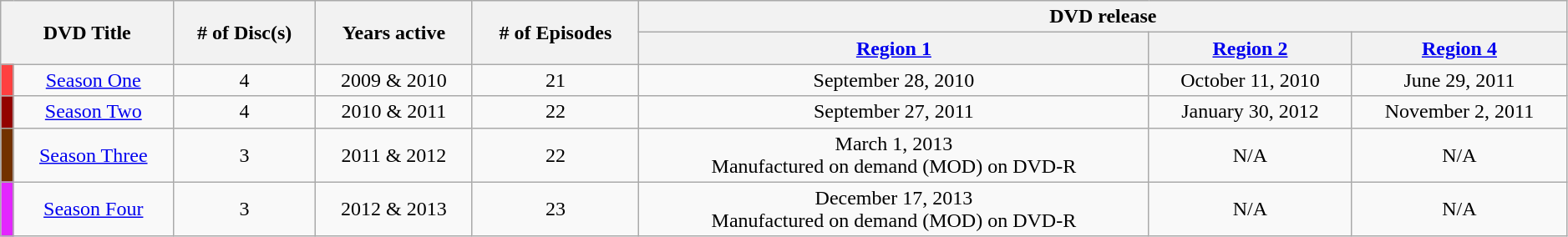<table class="wikitable" style="width:99%; left:0 auto; text-align:center;">
<tr>
<th colspan="2" rowspan="2">DVD Title</th>
<th rowspan="2"># of Disc(s)</th>
<th rowspan="2">Years active</th>
<th rowspan="2"># of Episodes</th>
<th colspan="3">DVD release</th>
</tr>
<tr>
<th><a href='#'>Region 1</a></th>
<th><a href='#'>Region 2</a></th>
<th><a href='#'>Region 4</a></th>
</tr>
<tr>
<td style="background:#ff4040;"></td>
<td><a href='#'>Season One</a></td>
<td>4</td>
<td>2009 & 2010</td>
<td>21</td>
<td>September 28, 2010</td>
<td>October 11, 2010</td>
<td>June 29, 2011</td>
</tr>
<tr>
<td style="background:#930200;"></td>
<td><a href='#'>Season Two</a></td>
<td>4</td>
<td>2010 & 2011</td>
<td>22</td>
<td>September 27, 2011</td>
<td>January 30, 2012</td>
<td>November 2, 2011</td>
</tr>
<tr>
<td style="background:#723200;"></td>
<td><a href='#'>Season Three</a></td>
<td>3</td>
<td>2011 & 2012</td>
<td>22</td>
<td>March 1, 2013<br>Manufactured on demand (MOD) on DVD-R</td>
<td>N/A</td>
<td>N/A</td>
</tr>
<tr>
<td style="background:#e326ff;"></td>
<td><a href='#'>Season Four</a></td>
<td>3</td>
<td>2012 & 2013</td>
<td>23</td>
<td>December 17, 2013<br>Manufactured on demand (MOD) on DVD-R</td>
<td>N/A</td>
<td>N/A</td>
</tr>
</table>
